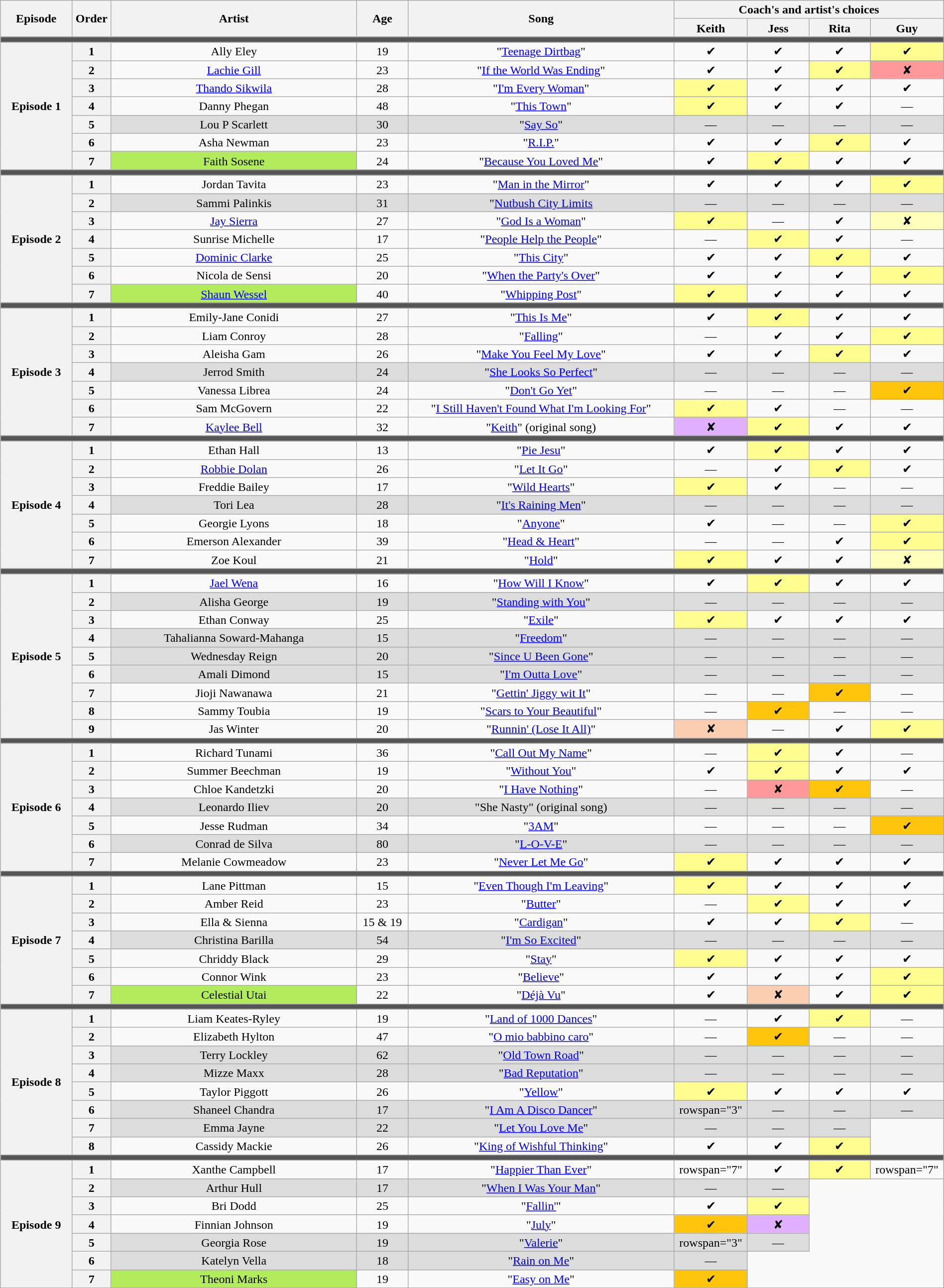<table class="wikitable" style="text-align:center; line-height:17px; width:100%">
<tr>
<th rowspan="2" scope="col" style="width:07%">Episode</th>
<th rowspan="2" scope="col" style="width:02%">Order</th>
<th rowspan="2" scope="col" style="width:24%">Artist</th>
<th rowspan="2" scope="col" style="width:05%">Age</th>
<th rowspan="2" scope="col" style="width:26%">Song</th>
<th colspan="4" scope="col" style="width:40%">Coach's and artist's choices</th>
</tr>
<tr>
<th style="width:06%">Keith</th>
<th style="width:06%">Jess</th>
<th style="width:06%">Rita</th>
<th style="width:06%">Guy</th>
</tr>
<tr>
<td colspan="9" style="background:#555"></td>
</tr>
<tr>
<th scope="row" rowspan="7">Episode 1<br></th>
<th>1</th>
<td>Ally Eley</td>
<td>19</td>
<td>"<a href='#'>Teenage Dirtbag</a>"</td>
<td>✔</td>
<td>✔</td>
<td>✔</td>
<td style="background:#FDFC8F">✔</td>
</tr>
<tr>
<th>2</th>
<td><a href='#'>Lachie Gill</a></td>
<td>23</td>
<td>"<a href='#'>If the World Was Ending</a>"</td>
<td>✔</td>
<td>✔</td>
<td style="background:#FDFC8F">✔</td>
<td style="background:#FF9999">✘</td>
</tr>
<tr>
<th>3</th>
<td><a href='#'>Thando Sikwila</a></td>
<td>28</td>
<td>"<a href='#'>I'm Every Woman</a>"</td>
<td style="background:#FDFC8F">✔</td>
<td>✔</td>
<td>✔</td>
<td>✔</td>
</tr>
<tr>
<th>4</th>
<td>Danny Phegan</td>
<td>48</td>
<td>"<a href='#'>This Town</a>"</td>
<td style="background:#FDFC8F">✔</td>
<td>✔</td>
<td>✔</td>
<td>—</td>
</tr>
<tr style="background:#DCDCDC">
<th>5</th>
<td>Lou P Scarlett</td>
<td>30</td>
<td>"<a href='#'>Say So</a>"</td>
<td>—</td>
<td>—</td>
<td>—</td>
<td>—</td>
</tr>
<tr>
<th>6</th>
<td>Asha Newman</td>
<td>23</td>
<td>"<a href='#'>R.I.P.</a>"</td>
<td>✔</td>
<td>✔</td>
<td style="background:#FDFC8F">✔</td>
<td>✔</td>
</tr>
<tr>
<th>7</th>
<td style="background:#B2EC5D">Faith Sosene</td>
<td>24</td>
<td>"<a href='#'>Because You Loved Me</a>"</td>
<td>✔</td>
<td style="background:#FDFC8F">✔</td>
<td>✔</td>
<td>✔</td>
</tr>
<tr>
<td colspan="9" style="background:#555"></td>
</tr>
<tr>
<th rowspan="7" scope="row">Episode 2<br></th>
<th>1</th>
<td>Jordan Tavita</td>
<td>23</td>
<td>"<a href='#'>Man in the Mirror</a>"</td>
<td>✔</td>
<td>✔</td>
<td>✔</td>
<td style="background:#FDFC8F">✔</td>
</tr>
<tr style="background:#DCDCDC">
<th>2</th>
<td>Sammi Palinkis</td>
<td>31</td>
<td>"<a href='#'>Nutbush City Limits</a></td>
<td>—</td>
<td>—</td>
<td>—</td>
<td>—</td>
</tr>
<tr>
<th>3</th>
<td><a href='#'>Jay Sierra</a></td>
<td>27</td>
<td>"<a href='#'>God Is a Woman</a>"</td>
<td style="background:#FDFC8F">✔</td>
<td>—</td>
<td>✔</td>
<td style="background:#ffffbc">✘</td>
</tr>
<tr>
<th>4</th>
<td>Sunrise Michelle</td>
<td>17</td>
<td>"<a href='#'>People Help the People</a>"</td>
<td>—</td>
<td style="background:#FDFC8F">✔</td>
<td>✔</td>
<td>—</td>
</tr>
<tr>
<th>5</th>
<td><a href='#'>Dominic Clarke</a></td>
<td>25</td>
<td>"<a href='#'>This City</a>"</td>
<td>✔</td>
<td>✔</td>
<td style="background:#FDFC8F">✔</td>
<td>✔</td>
</tr>
<tr>
<th>6</th>
<td>Nicola de Sensi</td>
<td>20</td>
<td>"<a href='#'>When the Party's Over</a>"</td>
<td>✔</td>
<td>✔</td>
<td>✔</td>
<td style="background:#FDFC8F">✔</td>
</tr>
<tr>
<th>7</th>
<td style="background:#B2EC5D"><a href='#'>Shaun Wessel</a></td>
<td>40</td>
<td>"<a href='#'>Whipping Post</a>"</td>
<td style="background:#FDFC8F">✔</td>
<td>✔</td>
<td>✔</td>
<td>✔</td>
</tr>
<tr>
<td colspan="9" style="background:#555"></td>
</tr>
<tr>
<th scope="row" rowspan="7">Episode 3<br></th>
<th>1</th>
<td>Emily-Jane Conidi</td>
<td>27</td>
<td>"<a href='#'>This Is Me</a>"</td>
<td>✔</td>
<td style="background:#FDFC8F">✔</td>
<td>✔</td>
<td>✔</td>
</tr>
<tr>
<th>2</th>
<td>Liam Conroy</td>
<td>28</td>
<td>"<a href='#'>Falling</a>"</td>
<td>—</td>
<td>✔</td>
<td>✔</td>
<td style="background:#FDFC8F">✔</td>
</tr>
<tr>
<th>3</th>
<td>Aleisha Gam</td>
<td>26</td>
<td>"<a href='#'>Make You Feel My Love</a>"</td>
<td>✔</td>
<td>✔</td>
<td style="background:#FDFC8F">✔</td>
<td>✔</td>
</tr>
<tr style="background:#DCDCDC">
<th>4</th>
<td>Jerrod Smith</td>
<td>24</td>
<td>"<a href='#'>She Looks So Perfect</a>"</td>
<td>—</td>
<td>—</td>
<td>—</td>
<td>—</td>
</tr>
<tr>
<th>5</th>
<td>Vanessa Librea</td>
<td>24</td>
<td>"<a href='#'>Don't Go Yet</a>"</td>
<td>—</td>
<td>—</td>
<td>—</td>
<td style="background:#FFC40C">✔</td>
</tr>
<tr>
<th>6</th>
<td>Sam McGovern</td>
<td>22</td>
<td>"<a href='#'>I Still Haven't Found What I'm Looking For</a>"</td>
<td style="background:#FDFC8F">✔</td>
<td>✔</td>
<td>—</td>
<td>—</td>
</tr>
<tr>
<th>7</th>
<td><a href='#'>Kaylee Bell</a></td>
<td>32</td>
<td>"<a href='#'>Keith</a>" (original song)</td>
<td style="background:#E0B0FF">✘</td>
<td style="background:#FDFC8F">✔</td>
<td>✔</td>
<td>✔</td>
</tr>
<tr>
<td colspan="9" style="background:#555"></td>
</tr>
<tr>
<th rowspan="7" scope="row">Episode 4<br></th>
<th>1</th>
<td>Ethan Hall</td>
<td>13</td>
<td>"<a href='#'>Pie Jesu</a>"</td>
<td>✔</td>
<td style="background:#FDFC8F">✔</td>
<td>✔</td>
<td>✔</td>
</tr>
<tr>
<th>2</th>
<td><a href='#'>Robbie Dolan</a></td>
<td>26</td>
<td>"<a href='#'>Let It Go</a>"</td>
<td>—</td>
<td>✔</td>
<td style="background:#FDFC8F">✔</td>
<td>✔</td>
</tr>
<tr>
<th>3</th>
<td>Freddie Bailey</td>
<td>17</td>
<td>"<a href='#'>Wild Hearts</a>"</td>
<td style="background:#FDFC8F">✔</td>
<td>✔</td>
<td>—</td>
<td>—</td>
</tr>
<tr style="background:#DCDCDC">
<th>4</th>
<td>Tori Lea</td>
<td>28</td>
<td>"<a href='#'>It's Raining Men</a>"</td>
<td>—</td>
<td>—</td>
<td>—</td>
<td>—</td>
</tr>
<tr>
<th>5</th>
<td>Georgie Lyons</td>
<td>18</td>
<td>"<a href='#'>Anyone</a>"</td>
<td>✔</td>
<td>—</td>
<td>—</td>
<td style="background:#FDFC8F">✔</td>
</tr>
<tr>
<th>6</th>
<td>Emerson Alexander</td>
<td>39</td>
<td>"<a href='#'>Head & Heart</a>"</td>
<td>—</td>
<td>—</td>
<td>✔</td>
<td style="background:#FDFC8F">✔</td>
</tr>
<tr>
<th>7</th>
<td>Zoe Koul</td>
<td>21</td>
<td>"<a href='#'>Hold</a>"</td>
<td style="background:#FDFC8F">✔</td>
<td>✔</td>
<td>✔</td>
<td style="background:#ffffbc">✘</td>
</tr>
<tr>
<td colspan="9" style="background:#555"></td>
</tr>
<tr>
<th rowspan="9" scope="row">Episode 5<br></th>
<th>1</th>
<td><a href='#'>Jael Wena</a></td>
<td>16</td>
<td>"<a href='#'>How Will I Know</a>"</td>
<td>✔</td>
<td style="background:#FDFC8F">✔</td>
<td>✔</td>
<td>✔</td>
</tr>
<tr style="background:#DCDCDC">
<th>2</th>
<td>Alisha George</td>
<td>19</td>
<td>"<a href='#'>Standing with You</a>"</td>
<td>—</td>
<td>—</td>
<td>—</td>
<td>—</td>
</tr>
<tr>
<th>3</th>
<td>Ethan Conway</td>
<td>25</td>
<td>"<a href='#'>Exile</a>"</td>
<td style="background:#FDFC8F">✔</td>
<td>✔</td>
<td>✔</td>
<td>✔</td>
</tr>
<tr style="background:#DCDCDC">
<th>4</th>
<td>Tahalianna Soward-Mahanga</td>
<td>15</td>
<td>"<a href='#'>Freedom</a>"</td>
<td>—</td>
<td>—</td>
<td>—</td>
<td>—</td>
</tr>
<tr style="background:#DCDCDC">
<th>5</th>
<td>Wednesday Reign</td>
<td>20</td>
<td>"<a href='#'>Since U Been Gone</a>"</td>
<td>—</td>
<td>—</td>
<td>—</td>
<td>—</td>
</tr>
<tr style="background:#DCDCDC">
<th>6</th>
<td>Amali Dimond</td>
<td>15</td>
<td>"<a href='#'>I'm Outta Love</a>"</td>
<td>—</td>
<td>—</td>
<td>—</td>
<td>—</td>
</tr>
<tr>
<th>7</th>
<td>Jioji Nawanawa</td>
<td>21</td>
<td>"<a href='#'>Gettin' Jiggy wit It</a>"</td>
<td>—</td>
<td>—</td>
<td style="background:#FFC40C">✔</td>
<td>—</td>
</tr>
<tr>
<th>8</th>
<td>Sammy Toubia</td>
<td>19</td>
<td>"<a href='#'>Scars to Your Beautiful</a>"</td>
<td>—</td>
<td style="background:#FFC40C">✔</td>
<td>—</td>
<td>—</td>
</tr>
<tr>
<th>9</th>
<td>Jas Winter</td>
<td>20</td>
<td>"<a href='#'>Runnin' (Lose It All)</a>"</td>
<td style="background:#FBCEB1">✘</td>
<td>—</td>
<td>✔</td>
<td style="background:#FDFC8F">✔</td>
</tr>
<tr>
<td colspan="9" style="background:#555"></td>
</tr>
<tr>
<th rowspan="7" scope="row">Episode 6<br></th>
<th>1</th>
<td>Richard Tunami</td>
<td>36</td>
<td>"<a href='#'>Call Out My Name</a>"</td>
<td>—</td>
<td style="background:#FDFC8F">✔</td>
<td>✔</td>
<td>—</td>
</tr>
<tr>
<th>2</th>
<td>Summer Beechman</td>
<td>19</td>
<td>"<a href='#'>Without You</a>"</td>
<td>✔</td>
<td style="background:#FDFC8F">✔</td>
<td>✔</td>
<td>✔</td>
</tr>
<tr>
<th>3</th>
<td>Chloe Kandetzki</td>
<td>20</td>
<td>"<a href='#'>I Have Nothing</a>"</td>
<td>—</td>
<td style="background:#FF9999">✘</td>
<td style="background:#FFC40C">✔</td>
<td>—</td>
</tr>
<tr style="background:#DCDCDC">
<th>4</th>
<td>Leonardo Iliev</td>
<td>20</td>
<td>"She Nasty" (original song)</td>
<td>—</td>
<td>—</td>
<td>—</td>
<td>—</td>
</tr>
<tr>
<th>5</th>
<td>Jesse Rudman</td>
<td>34</td>
<td>"<a href='#'>3AM</a>"</td>
<td>—</td>
<td>—</td>
<td>—</td>
<td style="background:#FFC40C">✔</td>
</tr>
<tr style="background:#DCDCDC">
<th>6</th>
<td>Conrad de Silva</td>
<td>80</td>
<td>"<a href='#'>L-O-V-E</a>"</td>
<td>—</td>
<td>—</td>
<td>—</td>
<td>—</td>
</tr>
<tr>
<th>7</th>
<td>Melanie Cowmeadow</td>
<td>23</td>
<td>"<a href='#'>Never Let Me Go</a>"</td>
<td style="background:#FDFC8F">✔</td>
<td>✔</td>
<td>✔</td>
<td>✔</td>
</tr>
<tr>
<td colspan="9" style="background:#555"></td>
</tr>
<tr>
<th rowspan="7" scope="row">Episode 7<br></th>
<th>1</th>
<td>Lane Pittman</td>
<td>15</td>
<td>"<a href='#'>Even Though I'm Leaving</a>"</td>
<td style="background:#FDFC8F">✔</td>
<td>✔</td>
<td>✔</td>
<td>✔</td>
</tr>
<tr>
<th>2</th>
<td>Amber Reid</td>
<td>23</td>
<td>"<a href='#'>Butter</a>"</td>
<td>—</td>
<td style="background:#FDFC8F">✔</td>
<td>✔</td>
<td>✔</td>
</tr>
<tr>
<th>3</th>
<td>Ella & Sienna</td>
<td>15 & 19</td>
<td>"<a href='#'>Cardigan</a>"</td>
<td>✔</td>
<td>✔</td>
<td style="background:#FDFC8F">✔</td>
<td>—</td>
</tr>
<tr style="background:#DCDCDC">
<th>4</th>
<td>Christina Barilla</td>
<td>54</td>
<td>"<a href='#'>I'm So Excited</a>"</td>
<td>—</td>
<td>—</td>
<td>—</td>
<td>—</td>
</tr>
<tr>
<th>5</th>
<td>Chriddy Black</td>
<td>29</td>
<td>"<a href='#'>Stay</a>"</td>
<td style="background:#FDFC8F">✔</td>
<td>✔</td>
<td>✔</td>
<td>✔</td>
</tr>
<tr>
<th>6</th>
<td>Connor Wink</td>
<td>23</td>
<td>"<a href='#'>Believe</a>"</td>
<td>✔</td>
<td>✔</td>
<td>✔</td>
<td style="background:#FDFC8F">✔</td>
</tr>
<tr>
<th>7</th>
<td style="background:#B2EC5D">Celestial Utai</td>
<td>22</td>
<td>"<a href='#'>Déjà Vu</a>"</td>
<td>✔</td>
<td style="background:#FBCEB1">✘</td>
<td>✔</td>
<td style="background:#FDFC8F">✔</td>
</tr>
<tr>
<td colspan="9" style="background:#555"></td>
</tr>
<tr>
<th rowspan="8" scope="row">Episode 8<br></th>
<th>1</th>
<td>Liam Keates-Ryley</td>
<td>19</td>
<td>"<a href='#'>Land of 1000 Dances</a>"</td>
<td>—</td>
<td>✔</td>
<td style="background:#FDFC8F">✔</td>
<td>—</td>
</tr>
<tr>
<th>2</th>
<td>Elizabeth Hylton</td>
<td>47</td>
<td>"<a href='#'>O mio babbino caro</a>"</td>
<td>—</td>
<td — style="background:#FFC40C">✔</td>
<td>—</td>
<td>—</td>
</tr>
<tr style="background:#DCDCDC">
<th>3</th>
<td>Terry Lockley</td>
<td>62</td>
<td>"<a href='#'>Old Town Road</a>"</td>
<td>—</td>
<td>—</td>
<td>—</td>
<td>—</td>
</tr>
<tr style="background:#DCDCDC">
<th>4</th>
<td>Mizze Maxx</td>
<td>28</td>
<td>"<a href='#'>Bad Reputation</a>"</td>
<td>—</td>
<td>—</td>
<td>—</td>
<td>—</td>
</tr>
<tr>
<th>5</th>
<td>Taylor Piggott</td>
<td>26</td>
<td>"<a href='#'>Yellow</a>"</td>
<td style="background:#FDFC8F">✔</td>
<td>✔</td>
<td>✔</td>
<td>✔</td>
</tr>
<tr style="background:#DCDCDC">
<th>6</th>
<td>Shaneel Chandra</td>
<td>17</td>
<td>"<a href='#'>I Am A Disco Dancer</a>"</td>
<td>rowspan="3" </td>
<td>—</td>
<td>—</td>
<td>—</td>
</tr>
<tr style="background:#DCDCDC">
<th>7</th>
<td>Emma Jayne</td>
<td>22</td>
<td>"<a href='#'>Let You Love Me</a>"</td>
<td>—</td>
<td>—</td>
<td>—</td>
</tr>
<tr>
<th>8</th>
<td>Cassidy Mackie</td>
<td>26</td>
<td>"<a href='#'>King of Wishful Thinking</a>"</td>
<td>✔</td>
<td>✔</td>
<td style="background:#FDFC8F">✔</td>
</tr>
<tr>
<td colspan="9" style="background:#555"></td>
</tr>
<tr>
<th rowspan="7" scope="row">Episode 9<br></th>
<th>1</th>
<td>Xanthe Campbell</td>
<td>17</td>
<td>"<a href='#'>Happier Than Ever</a>"</td>
<td>rowspan="7" </td>
<td>✔</td>
<td style="background:#FDFC8F">✔</td>
<td>rowspan="7" </td>
</tr>
<tr style="background:#DCDCDC">
<th>2</th>
<td>Arthur Hull</td>
<td>17</td>
<td>"<a href='#'>When I Was Your Man</a>"</td>
<td>—</td>
<td>—</td>
</tr>
<tr>
<th>3</th>
<td>Bri Dodd</td>
<td>25</td>
<td>"<a href='#'>Fallin'</a>"</td>
<td>✔</td>
<td style="background:#FDFC8F">✔</td>
</tr>
<tr>
<th>4</th>
<td>Finnian Johnson</td>
<td>19</td>
<td>"<a href='#'>July</a>"</td>
<td style="background:#FFC40C">✔</td>
<td style="background:#E0B0FF">✘</td>
</tr>
<tr style="background:#DCDCDC">
<th>5</th>
<td>Georgia Rose</td>
<td>19</td>
<td>"<a href='#'>Valerie</a>"</td>
<td>rowspan="3" </td>
<td>—</td>
</tr>
<tr style="background:#DCDCDC">
<th>6</th>
<td>Katelyn Vella</td>
<td>18</td>
<td>"<a href='#'>Rain on Me</a>"</td>
<td>—</td>
</tr>
<tr>
<th>7</th>
<td style="background:#B2EC5D">Theoni Marks</td>
<td>19</td>
<td>"<a href='#'>Easy on Me</a>"</td>
<td style="background:#FFC40C">✔</td>
</tr>
</table>
